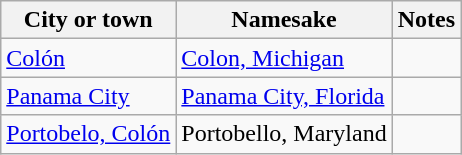<table class="wikitable">
<tr>
<th>City or town</th>
<th>Namesake</th>
<th>Notes</th>
</tr>
<tr>
<td><a href='#'>Colón</a></td>
<td><a href='#'>Colon, Michigan</a></td>
<td></td>
</tr>
<tr>
<td><a href='#'>Panama City</a></td>
<td><a href='#'>Panama City, Florida</a></td>
<td></td>
</tr>
<tr>
<td><a href='#'>Portobelo, Colón</a></td>
<td>Portobello, Maryland</td>
<td></td>
</tr>
</table>
